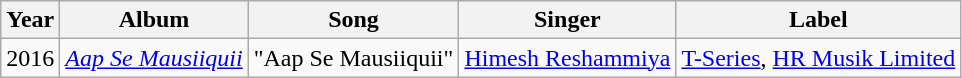<table class="wikitable">
<tr>
<th scope="col">Year</th>
<th scope="col">Album</th>
<th scope="col">Song</th>
<th scope="col">Singer</th>
<th scope="col">Label</th>
</tr>
<tr>
<td rowspan="3">2016</td>
<td rowspan="3"><em><a href='#'>Aap Se Mausiiquii</a></em></td>
<td>"Aap Se Mausiiquii"</td>
<td><a href='#'>Himesh Reshammiya</a></td>
<td><a href='#'>T-Series</a>, <a href='#'>HR Musik Limited</a></td>
</tr>
</table>
